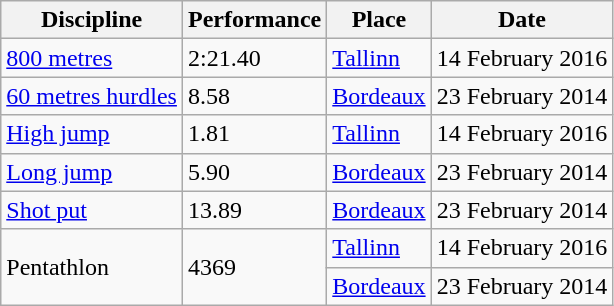<table class="wikitable">
<tr>
<th>Discipline</th>
<th>Performance</th>
<th>Place</th>
<th>Date</th>
</tr>
<tr>
<td><a href='#'>800 metres</a></td>
<td>2:21.40</td>
<td><a href='#'>Tallinn</a></td>
<td>14 February 2016</td>
</tr>
<tr>
<td><a href='#'>60 metres hurdles</a></td>
<td>8.58</td>
<td><a href='#'>Bordeaux</a></td>
<td>23 February 2014</td>
</tr>
<tr>
<td><a href='#'>High jump</a></td>
<td>1.81</td>
<td><a href='#'>Tallinn</a></td>
<td>14 February 2016</td>
</tr>
<tr>
<td><a href='#'>Long jump</a></td>
<td>5.90</td>
<td><a href='#'>Bordeaux</a></td>
<td>23 February 2014</td>
</tr>
<tr>
<td><a href='#'>Shot put</a></td>
<td>13.89</td>
<td><a href='#'>Bordeaux</a></td>
<td>23 February 2014</td>
</tr>
<tr>
<td rowspan=2>Pentathlon</td>
<td rowspan=2>4369</td>
<td><a href='#'>Tallinn</a></td>
<td>14 February 2016</td>
</tr>
<tr>
<td><a href='#'>Bordeaux</a></td>
<td>23 February 2014</td>
</tr>
</table>
